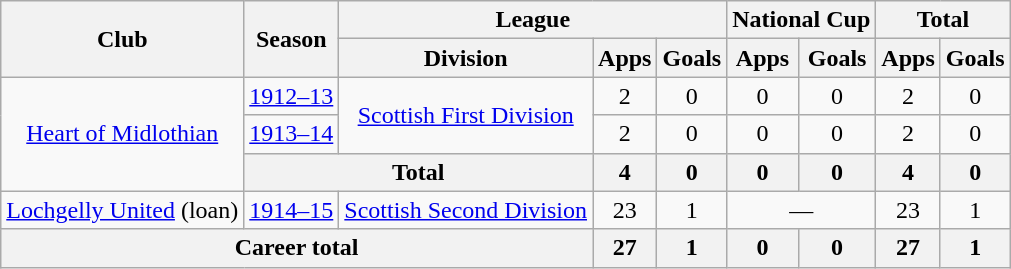<table class="wikitable" style="text-align: center;">
<tr>
<th rowspan="2">Club</th>
<th rowspan="2">Season</th>
<th colspan="3">League</th>
<th colspan="2">National Cup</th>
<th colspan="2">Total</th>
</tr>
<tr>
<th>Division</th>
<th>Apps</th>
<th>Goals</th>
<th>Apps</th>
<th>Goals</th>
<th>Apps</th>
<th>Goals</th>
</tr>
<tr>
<td rowspan="3"><a href='#'>Heart of Midlothian</a></td>
<td><a href='#'>1912–13</a></td>
<td rowspan="2"><a href='#'>Scottish First Division</a></td>
<td>2</td>
<td>0</td>
<td>0</td>
<td>0</td>
<td>2</td>
<td>0</td>
</tr>
<tr>
<td><a href='#'>1913–14</a></td>
<td>2</td>
<td>0</td>
<td>0</td>
<td>0</td>
<td>2</td>
<td>0</td>
</tr>
<tr>
<th colspan="2">Total</th>
<th>4</th>
<th>0</th>
<th>0</th>
<th>0</th>
<th>4</th>
<th>0</th>
</tr>
<tr>
<td><a href='#'>Lochgelly United</a> (loan)</td>
<td><a href='#'>1914–15</a></td>
<td><a href='#'>Scottish Second Division</a></td>
<td>23</td>
<td>1</td>
<td colspan="2">—</td>
<td>23</td>
<td>1</td>
</tr>
<tr>
<th colspan="3">Career total</th>
<th>27</th>
<th>1</th>
<th>0</th>
<th>0</th>
<th>27</th>
<th>1</th>
</tr>
</table>
